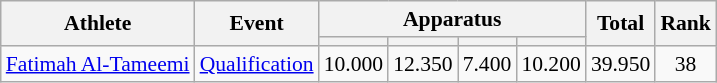<table class="wikitable" style="font-size:90%">
<tr>
<th rowspan=2>Athlete</th>
<th rowspan=2>Event</th>
<th colspan =4>Apparatus</th>
<th rowspan=2>Total</th>
<th rowspan=2>Rank</th>
</tr>
<tr style="font-size:95%">
<th></th>
<th></th>
<th></th>
<th></th>
</tr>
<tr align=center>
<td align=left><a href='#'>Fatimah Al-Tameemi</a></td>
<td align=left><a href='#'>Qualification</a></td>
<td>10.000</td>
<td>12.350</td>
<td>7.400</td>
<td>10.200</td>
<td>39.950</td>
<td>38</td>
</tr>
</table>
